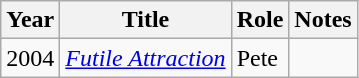<table class="wikitable sortable">
<tr>
<th>Year</th>
<th>Title</th>
<th>Role</th>
<th class="unsortable">Notes</th>
</tr>
<tr>
<td>2004</td>
<td><em><a href='#'>Futile Attraction</a></em></td>
<td>Pete</td>
<td></td>
</tr>
</table>
